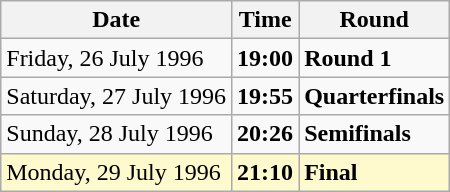<table class="wikitable">
<tr>
<th>Date</th>
<th>Time</th>
<th>Round</th>
</tr>
<tr>
<td>Friday, 26 July 1996</td>
<td><strong>19:00</strong></td>
<td><strong>Round 1</strong></td>
</tr>
<tr>
<td>Saturday, 27 July 1996</td>
<td><strong>19:55</strong></td>
<td><strong>Quarterfinals</strong></td>
</tr>
<tr>
<td>Sunday, 28 July 1996</td>
<td><strong>20:26</strong></td>
<td><strong>Semifinals</strong></td>
</tr>
<tr>
<td style=background:lemonchiffon>Monday, 29 July 1996</td>
<td style=background:lemonchiffon><strong>21:10</strong></td>
<td style=background:lemonchiffon><strong>Final</strong></td>
</tr>
</table>
